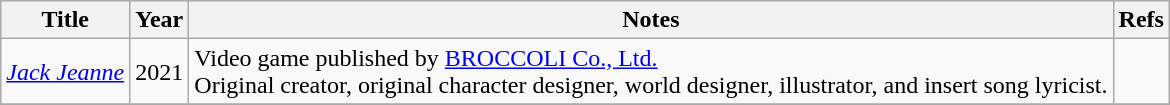<table class="wikitable sortable">
<tr>
<th>Title</th>
<th>Year</th>
<th>Notes</th>
<th class="unsortable">Refs</th>
</tr>
<tr>
<td><em><a href='#'>Jack Jeanne</a></em></td>
<td>2021</td>
<td>Video game published by <a href='#'>BROCCOLI Co., Ltd.</a><br>Original creator, original character designer, world designer, illustrator, and insert song lyricist.</td>
<td align="center"></td>
</tr>
<tr>
</tr>
</table>
